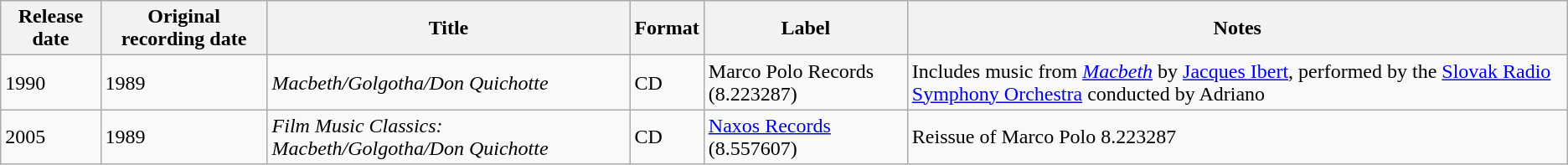<table class="wikitable sortable">
<tr>
<th>Release date</th>
<th class="unsortable">Original recording date</th>
<th>Title</th>
<th class="unsortable">Format</th>
<th>Label</th>
<th class="unsortable">Notes</th>
</tr>
<tr align="center">
<td align="left">1990</td>
<td align="left">1989</td>
<td align="left"><em>Macbeth/Golgotha/Don Quichotte</em></td>
<td align="left">CD</td>
<td align="left">Marco Polo Records (8.223287)</td>
<td align="left">Includes music from <em><a href='#'>Macbeth</a></em> by <a href='#'>Jacques Ibert</a>, performed by the <a href='#'>Slovak Radio Symphony Orchestra</a> conducted by Adriano</td>
</tr>
<tr align="center">
<td align="left">2005</td>
<td align="left">1989</td>
<td align="left"><em>Film Music Classics: Macbeth/Golgotha/Don Quichotte</em></td>
<td align="left">CD</td>
<td align="left"><a href='#'>Naxos Records</a> (8.557607)</td>
<td align="left">Reissue of Marco Polo 8.223287</td>
</tr>
</table>
